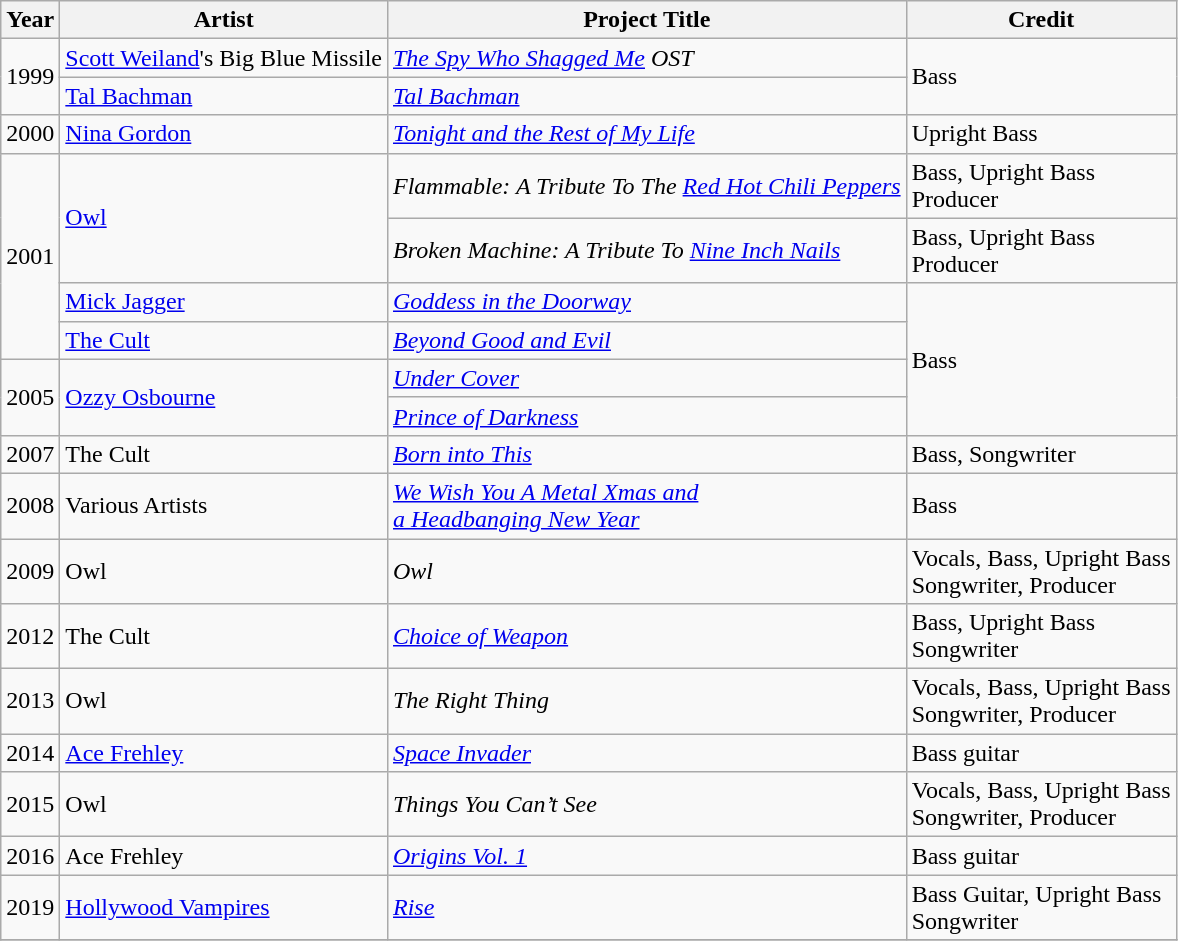<table class="wikitable">
<tr>
<th>Year</th>
<th>Artist</th>
<th>Project Title</th>
<th>Credit</th>
</tr>
<tr>
<td rowspan="2" scope="row">1999</td>
<td><a href='#'>Scott Weiland</a>'s Big Blue Missile</td>
<td><em><a href='#'>The Spy Who Shagged Me</a> OST</em></td>
<td rowspan="2">Bass</td>
</tr>
<tr>
<td><a href='#'>Tal Bachman</a></td>
<td><em><a href='#'>Tal Bachman</a></em></td>
</tr>
<tr>
<td>2000</td>
<td><a href='#'>Nina Gordon</a></td>
<td><em><a href='#'>Tonight and the Rest of My Life</a></em></td>
<td>Upright Bass</td>
</tr>
<tr>
<td rowspan="4" scope="row">2001</td>
<td rowspan="2"><a href='#'>Owl</a></td>
<td><em>Flammable: A Tribute To The <a href='#'>Red Hot Chili Peppers</a></em></td>
<td>Bass, Upright Bass <br>Producer</td>
</tr>
<tr>
<td><em>Broken Machine: A Tribute To <a href='#'>Nine Inch Nails</a></em></td>
<td>Bass, Upright Bass <br>Producer</td>
</tr>
<tr>
<td><a href='#'>Mick Jagger</a></td>
<td><em><a href='#'>Goddess in the Doorway</a></em></td>
<td rowspan="4">Bass</td>
</tr>
<tr>
<td><a href='#'>The Cult</a></td>
<td><em><a href='#'>Beyond Good and Evil</a></em></td>
</tr>
<tr>
<td rowspan="2" scope="row">2005</td>
<td rowspan="2"><a href='#'>Ozzy Osbourne</a></td>
<td><em><a href='#'>Under Cover</a></em></td>
</tr>
<tr>
<td><em><a href='#'>Prince of Darkness</a></em></td>
</tr>
<tr>
<td>2007</td>
<td>The Cult</td>
<td><em><a href='#'>Born into This</a></em></td>
<td>Bass, Songwriter</td>
</tr>
<tr>
<td>2008</td>
<td>Various Artists</td>
<td><em><a href='#'>We Wish You A Metal Xmas and <br> a Headbanging New Year</a></em></td>
<td>Bass</td>
</tr>
<tr>
<td>2009</td>
<td>Owl</td>
<td><em>Owl</em></td>
<td>Vocals, Bass, Upright Bass <br>Songwriter, Producer</td>
</tr>
<tr>
<td>2012</td>
<td>The Cult</td>
<td><em><a href='#'>Choice of Weapon</a></em></td>
<td>Bass, Upright Bass <br>Songwriter</td>
</tr>
<tr>
<td>2013</td>
<td>Owl</td>
<td><em>The Right Thing</em></td>
<td>Vocals, Bass, Upright Bass <br> Songwriter, Producer</td>
</tr>
<tr>
<td>2014</td>
<td><a href='#'>Ace Frehley</a></td>
<td><em><a href='#'>Space Invader</a></em></td>
<td>Bass guitar</td>
</tr>
<tr>
<td>2015</td>
<td>Owl</td>
<td><em>Things You Can’t See</em></td>
<td>Vocals, Bass, Upright Bass  <br>Songwriter, Producer</td>
</tr>
<tr>
<td>2016</td>
<td>Ace Frehley</td>
<td><em><a href='#'>Origins Vol. 1</a></em></td>
<td>Bass guitar</td>
</tr>
<tr>
<td>2019</td>
<td><a href='#'>Hollywood Vampires</a></td>
<td><em><a href='#'>Rise</a></em></td>
<td>Bass Guitar, Upright Bass <br>Songwriter</td>
</tr>
<tr>
</tr>
</table>
